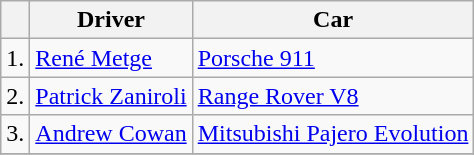<table class="wikitable">
<tr>
<th></th>
<th>Driver</th>
<th>Car</th>
</tr>
<tr>
<td>1.</td>
<td> <a href='#'>René Metge</a></td>
<td><a href='#'>Porsche 911</a></td>
</tr>
<tr>
<td>2.</td>
<td> <a href='#'>Patrick Zaniroli</a></td>
<td><a href='#'>Range Rover V8</a></td>
</tr>
<tr>
<td>3.</td>
<td> <a href='#'>Andrew Cowan</a></td>
<td><a href='#'>Mitsubishi Pajero Evolution</a></td>
</tr>
<tr>
</tr>
</table>
